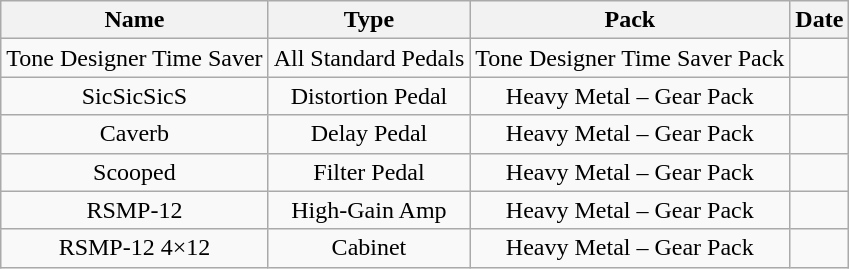<table class="wikitable sortable" style="text-align: center">
<tr>
<th>Name</th>
<th>Type</th>
<th>Pack</th>
<th>Date</th>
</tr>
<tr>
<td>Tone Designer Time Saver</td>
<td>All Standard Pedals</td>
<td>Tone Designer Time Saver Pack</td>
<td></td>
</tr>
<tr>
<td>SicSicSicS</td>
<td>Distortion Pedal</td>
<td>Heavy Metal – Gear Pack</td>
<td></td>
</tr>
<tr>
<td>Caverb</td>
<td>Delay Pedal</td>
<td>Heavy Metal – Gear Pack</td>
<td></td>
</tr>
<tr>
<td>Scooped</td>
<td>Filter Pedal</td>
<td>Heavy Metal – Gear Pack</td>
<td></td>
</tr>
<tr>
<td>RSMP-12</td>
<td>High-Gain Amp</td>
<td>Heavy Metal – Gear Pack</td>
<td></td>
</tr>
<tr>
<td>RSMP-12 4×12</td>
<td>Cabinet</td>
<td>Heavy Metal – Gear Pack</td>
<td></td>
</tr>
</table>
